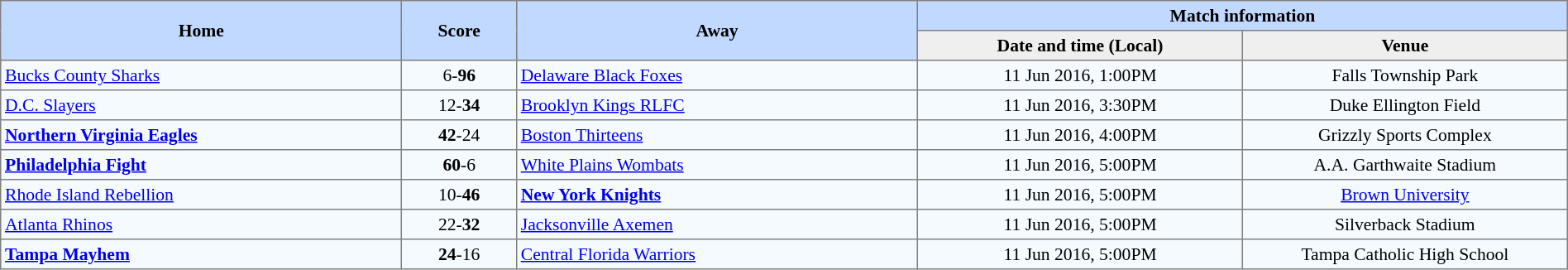<table border="1" cellpadding="3" cellspacing="0" style="border-collapse:collapse; font-size:90%; width:100%">
<tr style="background:#c1d8ff;">
<th rowspan="2" style="width:21%;">Home</th>
<th rowspan="2" style="width:6%;">Score</th>
<th rowspan="2" style="width:21%;">Away</th>
<th colspan=6>Match information</th>
</tr>
<tr style="background:#efefef;">
<th width=17%>Date and time (Local)</th>
<th style="width:17%;">Venue</th>
</tr>
<tr style="text-align:center; background:#f5faff;">
<td style="text-align:left;"> <a href='#'>Bucks County Sharks</a></td>
<td>6-<strong>96</strong></td>
<td style="text-align:left;"> <a href='#'>Delaware Black Foxes</a></td>
<td>11 Jun 2016, 1:00PM</td>
<td>Falls Township Park</td>
</tr>
<tr style="text-align:center; background:#f5faff;">
<td style="text-align:left;"> <a href='#'>D.C. Slayers</a></td>
<td>12-<strong>34</strong></td>
<td style="text-align:left;"> <a href='#'>Brooklyn Kings RLFC</a></td>
<td>11 Jun 2016, 3:30PM</td>
<td>Duke Ellington Field</td>
</tr>
<tr style="text-align:center; background:#f5faff;">
<td style="text-align:left;"> <strong><a href='#'>Northern Virginia Eagles</a></strong></td>
<td><strong>42</strong>-24</td>
<td style="text-align:left;"> <a href='#'>Boston Thirteens</a></td>
<td>11 Jun 2016, 4:00PM</td>
<td>Grizzly Sports Complex</td>
</tr>
<tr style="text-align:center; background:#f5faff;">
<td style="text-align:left;"> <strong><a href='#'>Philadelphia Fight</a></strong></td>
<td><strong>60</strong>-6</td>
<td style="text-align:left;"><a href='#'>White Plains Wombats</a></td>
<td>11 Jun 2016, 5:00PM</td>
<td>A.A. Garthwaite Stadium</td>
</tr>
<tr style="text-align:center; background:#f5faff;">
<td style="text-align:left;"> <a href='#'>Rhode Island Rebellion</a></td>
<td>10-<strong>46</strong></td>
<td style="text-align:left;"> <strong><a href='#'>New York Knights</a></strong></td>
<td>11 Jun 2016, 5:00PM</td>
<td><a href='#'>Brown University</a></td>
</tr>
<tr style="text-align:center; background:#f5faff;">
<td style="text-align:left;"> <a href='#'>Atlanta Rhinos</a></td>
<td>22-<strong>32</strong></td>
<td style="text-align:left;"> <a href='#'>Jacksonville Axemen</a></td>
<td>11 Jun 2016, 5:00PM</td>
<td>Silverback Stadium</td>
</tr>
<tr style="text-align:center; background:#f5faff;">
<td style="text-align:left;"> <strong><a href='#'>Tampa Mayhem</a></strong></td>
<td><strong>24</strong>-16</td>
<td style="text-align:left;"> <a href='#'>Central Florida Warriors</a></td>
<td>11 Jun 2016, 5:00PM</td>
<td>Tampa Catholic High School</td>
</tr>
</table>
